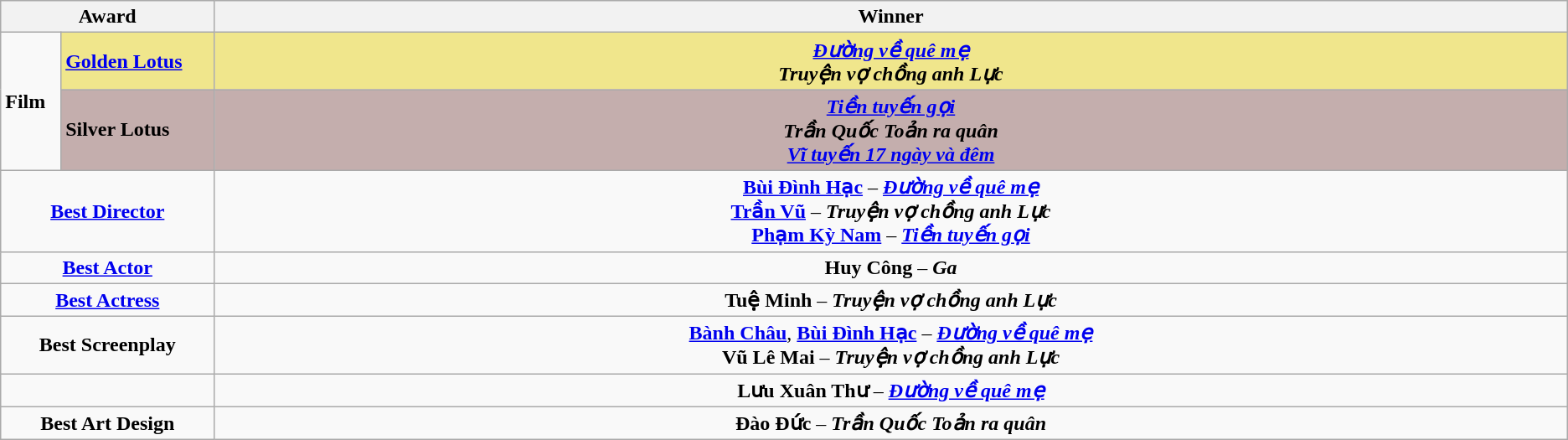<table class=wikitable>
<tr>
<th width="12%" colspan="2">Award</th>
<th width="76%">Winner</th>
</tr>
<tr>
<td rowspan="2"><strong>Film</strong></td>
<td style="background:#F0E68C"><strong><a href='#'>Golden Lotus</a></strong></td>
<td style="background:#F0E68C" align=center><strong><em><a href='#'>Đường về quê mẹ</a></em></strong><br><strong><em>Truyện vợ chồng anh Lực</em></strong></td>
</tr>
<tr>
<td style="background:#C4AEAD"><strong>Silver Lotus</strong></td>
<td style="background:#C4AEAD" align=center><strong><em><a href='#'>Tiền tuyến gọi</a></em></strong><br><strong><em>Trần Quốc Toản ra quân</em></strong><br><strong><em><a href='#'>Vĩ tuyến 17 ngày và đêm</a></em></strong></td>
</tr>
<tr>
<td colspan="2" align=center><strong><a href='#'>Best Director</a></strong></td>
<td align=center><strong><a href='#'>Bùi Đình Hạc</a></strong> – <strong><em><a href='#'>Đường về quê mẹ</a></em></strong><br><strong><a href='#'>Trần Vũ</a></strong> – <strong><em>Truyện vợ chồng anh Lực</em></strong><br><strong><a href='#'>Phạm Kỳ Nam</a></strong> – <strong><em><a href='#'>Tiền tuyến gọi</a></em></strong></td>
</tr>
<tr>
<td colspan="2" align=center><strong><a href='#'>Best Actor</a></strong></td>
<td align=center><strong>Huy Công</strong> – <strong><em>Ga</em></strong></td>
</tr>
<tr>
<td colspan="2" align=center><strong><a href='#'>Best Actress</a></strong></td>
<td align=center><strong>Tuệ Minh</strong> – <strong><em>Truyện vợ chồng anh Lực</em></strong></td>
</tr>
<tr>
<td colspan="2" align=center><strong>Best Screenplay</strong></td>
<td align=center><strong><a href='#'>Bành Châu</a></strong>, <strong><a href='#'>Bùi Đình Hạc</a></strong> – <strong><em><a href='#'>Đường về quê mẹ</a></em></strong><br><strong>Vũ Lê Mai</strong> – <strong><em>Truyện vợ chồng anh Lực</em></strong></td>
</tr>
<tr>
<td colspan="2" align=center><strong></strong></td>
<td align=center><strong>Lưu Xuân Thư</strong> – <strong><em><a href='#'>Đường về quê mẹ</a></em></strong></td>
</tr>
<tr>
<td colspan="2" align=center><strong>Best Art Design</strong></td>
<td align=center><strong>Đào Đức</strong> – <strong><em>Trần Quốc Toản ra quân</em></strong></td>
</tr>
</table>
